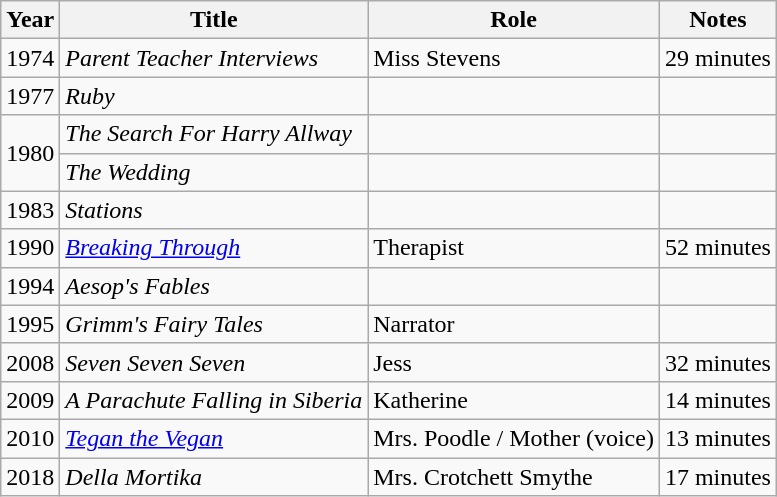<table class="wikitable sortable">
<tr>
<th>Year</th>
<th scope="col">Title</th>
<th>Role</th>
<th class="unsortable">Notes</th>
</tr>
<tr>
<td>1974</td>
<td><em>Parent Teacher Interviews</em></td>
<td>Miss Stevens</td>
<td>29 minutes</td>
</tr>
<tr>
<td>1977</td>
<td><em>Ruby</em></td>
<td></td>
<td></td>
</tr>
<tr>
<td rowspan="2">1980</td>
<td><em>The Search For Harry Allway</em></td>
<td></td>
<td></td>
</tr>
<tr>
<td><em>The Wedding</em></td>
<td></td>
<td></td>
</tr>
<tr>
<td>1983</td>
<td><em>Stations</em></td>
<td></td>
<td></td>
</tr>
<tr>
<td>1990</td>
<td><em><a href='#'>Breaking Through</a></em></td>
<td>Therapist</td>
<td>52 minutes</td>
</tr>
<tr>
<td>1994</td>
<td><em>Aesop's Fables</em></td>
<td></td>
<td></td>
</tr>
<tr>
<td>1995</td>
<td><em>Grimm's Fairy Tales</em></td>
<td>Narrator</td>
<td></td>
</tr>
<tr>
<td>2008</td>
<td><em>Seven Seven Seven</em></td>
<td>Jess</td>
<td>32 minutes</td>
</tr>
<tr>
<td>2009</td>
<td><em>A Parachute Falling in Siberia</em></td>
<td>Katherine</td>
<td>14 minutes</td>
</tr>
<tr>
<td>2010</td>
<td><em><a href='#'>Tegan the Vegan</a></em></td>
<td>Mrs. Poodle / Mother (voice)</td>
<td>13 minutes</td>
</tr>
<tr>
<td>2018</td>
<td><em>Della Mortika</em></td>
<td>Mrs. Crotchett Smythe</td>
<td>17 minutes</td>
</tr>
</table>
